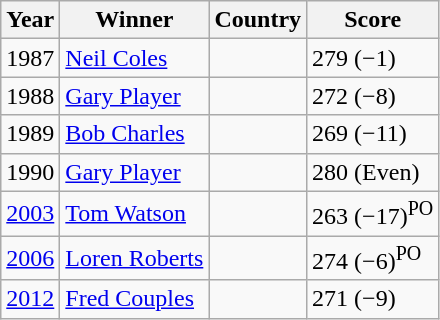<table class="wikitable">
<tr>
<th>Year</th>
<th>Winner</th>
<th>Country</th>
<th>Score</th>
</tr>
<tr>
<td align=center>1987</td>
<td><a href='#'>Neil Coles</a></td>
<td></td>
<td>279 (−1)</td>
</tr>
<tr>
<td align=center>1988</td>
<td><a href='#'>Gary Player</a></td>
<td></td>
<td>272 (−8)</td>
</tr>
<tr>
<td align=center>1989</td>
<td><a href='#'>Bob Charles</a></td>
<td></td>
<td>269 (−11)</td>
</tr>
<tr>
<td align=center>1990</td>
<td><a href='#'>Gary Player</a></td>
<td></td>
<td>280 (Even)</td>
</tr>
<tr>
<td align=center><a href='#'>2003</a></td>
<td><a href='#'>Tom Watson</a></td>
<td></td>
<td>263 (−17)<sup>PO</sup></td>
</tr>
<tr>
<td align=center><a href='#'>2006</a></td>
<td><a href='#'>Loren Roberts</a></td>
<td></td>
<td>274 (−6)<sup>PO</sup></td>
</tr>
<tr>
<td align=center><a href='#'>2012</a></td>
<td><a href='#'>Fred Couples</a></td>
<td></td>
<td>271 (−9)</td>
</tr>
</table>
